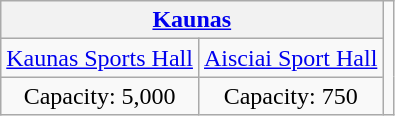<table class="wikitable" style="text-align:center;">
<tr>
<th colspan=2><a href='#'>Kaunas</a></th>
<td rowspan="4"><br></td>
</tr>
<tr>
<td><a href='#'>Kaunas Sports Hall</a></td>
<td><a href='#'>Aisciai Sport Hall</a></td>
</tr>
<tr>
<td>Capacity: 5,000</td>
<td>Capacity: 750</td>
</tr>
</table>
